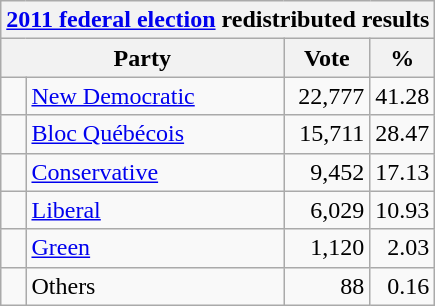<table class="wikitable">
<tr>
<th colspan="4"><a href='#'>2011 federal election</a> redistributed results</th>
</tr>
<tr>
<th bgcolor="#DDDDFF" width="130px" colspan="2">Party</th>
<th bgcolor="#DDDDFF" width="50px">Vote</th>
<th bgcolor="#DDDDFF" width="30px">%</th>
</tr>
<tr>
<td> </td>
<td><a href='#'>New Democratic</a></td>
<td align=right>22,777</td>
<td align=right>41.28</td>
</tr>
<tr>
<td> </td>
<td><a href='#'>Bloc Québécois</a></td>
<td align=right>15,711</td>
<td align=right>28.47</td>
</tr>
<tr>
<td> </td>
<td><a href='#'>Conservative</a></td>
<td align=right>9,452</td>
<td align=right>17.13</td>
</tr>
<tr>
<td> </td>
<td><a href='#'>Liberal</a></td>
<td align=right>6,029</td>
<td align=right>10.93</td>
</tr>
<tr>
<td> </td>
<td><a href='#'>Green</a></td>
<td align=right>1,120</td>
<td align=right>2.03</td>
</tr>
<tr>
<td> </td>
<td>Others</td>
<td align=right>88</td>
<td align=right>0.16</td>
</tr>
</table>
